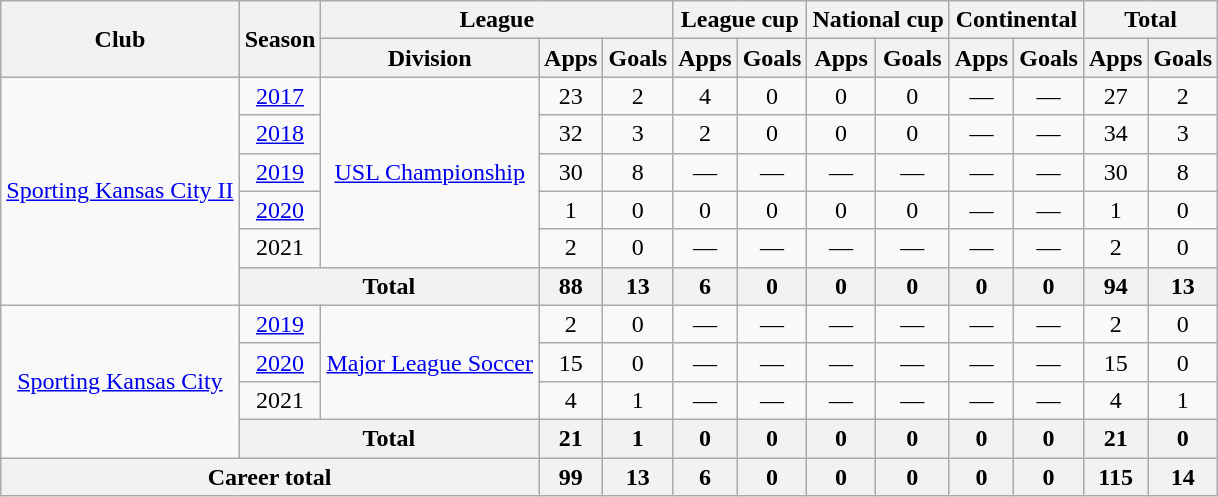<table class="wikitable" style="text-align: center;">
<tr>
<th rowspan="2">Club</th>
<th rowspan="2">Season</th>
<th colspan="3">League</th>
<th colspan="2">League cup</th>
<th colspan="2">National cup</th>
<th colspan="2">Continental</th>
<th colspan="2">Total</th>
</tr>
<tr>
<th>Division</th>
<th>Apps</th>
<th>Goals</th>
<th>Apps</th>
<th>Goals</th>
<th>Apps</th>
<th>Goals</th>
<th>Apps</th>
<th>Goals</th>
<th>Apps</th>
<th>Goals</th>
</tr>
<tr>
<td rowspan="6"><a href='#'>Sporting Kansas City II</a></td>
<td><a href='#'>2017</a></td>
<td rowspan="5"><a href='#'>USL Championship</a></td>
<td>23</td>
<td>2</td>
<td>4</td>
<td>0</td>
<td>0</td>
<td>0</td>
<td>—</td>
<td>—</td>
<td>27</td>
<td>2</td>
</tr>
<tr>
<td><a href='#'>2018</a></td>
<td>32</td>
<td>3</td>
<td>2</td>
<td>0</td>
<td>0</td>
<td>0</td>
<td>—</td>
<td>—</td>
<td>34</td>
<td>3</td>
</tr>
<tr>
<td><a href='#'>2019</a></td>
<td>30</td>
<td>8</td>
<td>—</td>
<td>—</td>
<td>—</td>
<td>—</td>
<td>—</td>
<td>—</td>
<td>30</td>
<td>8</td>
</tr>
<tr>
<td><a href='#'>2020</a></td>
<td>1</td>
<td>0</td>
<td>0</td>
<td>0</td>
<td>0</td>
<td>0</td>
<td>—</td>
<td>—</td>
<td>1</td>
<td>0</td>
</tr>
<tr>
<td>2021</td>
<td>2</td>
<td>0</td>
<td>—</td>
<td>—</td>
<td>—</td>
<td>—</td>
<td>—</td>
<td>—</td>
<td>2</td>
<td>0</td>
</tr>
<tr>
<th colspan="2">Total</th>
<th>88</th>
<th>13</th>
<th>6</th>
<th>0</th>
<th>0</th>
<th>0</th>
<th>0</th>
<th>0</th>
<th>94</th>
<th>13</th>
</tr>
<tr>
<td rowspan="4"><a href='#'>Sporting Kansas City</a></td>
<td><a href='#'>2019</a></td>
<td rowspan="3"><a href='#'>Major League Soccer</a></td>
<td>2</td>
<td>0</td>
<td>—</td>
<td>—</td>
<td>—</td>
<td>—</td>
<td>—</td>
<td>—</td>
<td>2</td>
<td>0</td>
</tr>
<tr>
<td><a href='#'>2020</a></td>
<td>15</td>
<td>0</td>
<td>—</td>
<td>—</td>
<td>—</td>
<td>—</td>
<td>—</td>
<td>—</td>
<td>15</td>
<td>0</td>
</tr>
<tr>
<td>2021</td>
<td>4</td>
<td>1</td>
<td>—</td>
<td>—</td>
<td>—</td>
<td>—</td>
<td>—</td>
<td>—</td>
<td>4</td>
<td>1</td>
</tr>
<tr>
<th colspan="2">Total</th>
<th>21</th>
<th>1</th>
<th>0</th>
<th>0</th>
<th>0</th>
<th>0</th>
<th>0</th>
<th>0</th>
<th>21</th>
<th>0</th>
</tr>
<tr>
<th colspan="3">Career total</th>
<th>99</th>
<th>13</th>
<th>6</th>
<th>0</th>
<th>0</th>
<th>0</th>
<th>0</th>
<th>0</th>
<th>115</th>
<th>14</th>
</tr>
</table>
